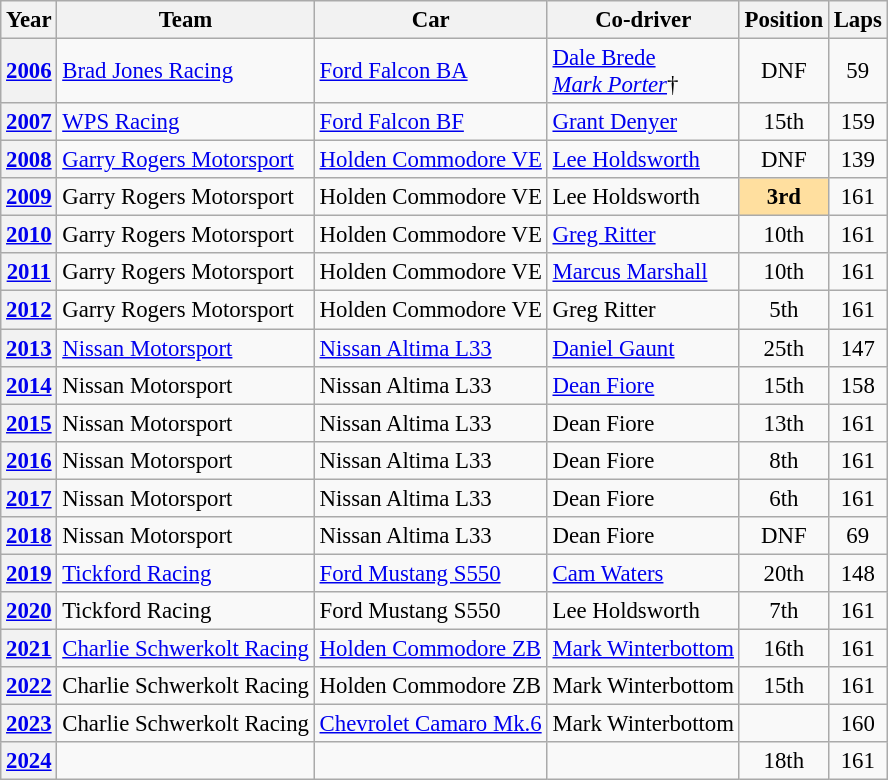<table class="wikitable" style="font-size: 95%;">
<tr>
<th>Year</th>
<th>Team</th>
<th>Car</th>
<th>Co-driver</th>
<th>Position</th>
<th>Laps</th>
</tr>
<tr>
<th><a href='#'>2006</a></th>
<td><a href='#'>Brad Jones Racing</a></td>
<td><a href='#'>Ford Falcon BA</a></td>
<td> <a href='#'>Dale Brede</a><br> <em><a href='#'>Mark Porter</a></em>†</td>
<td align="center">DNF</td>
<td align="center">59</td>
</tr>
<tr>
<th><a href='#'>2007</a></th>
<td><a href='#'>WPS Racing</a></td>
<td><a href='#'>Ford Falcon BF</a></td>
<td> <a href='#'>Grant Denyer</a></td>
<td align="center">15th</td>
<td align="center">159</td>
</tr>
<tr>
<th><a href='#'>2008</a></th>
<td><a href='#'>Garry Rogers Motorsport</a></td>
<td><a href='#'>Holden Commodore VE</a></td>
<td> <a href='#'>Lee Holdsworth</a></td>
<td align="center">DNF</td>
<td align="center">139</td>
</tr>
<tr>
<th><a href='#'>2009</a></th>
<td>Garry Rogers Motorsport</td>
<td>Holden Commodore VE</td>
<td> Lee Holdsworth</td>
<td align="center" style="background:#ffdf9f;"><strong>3rd</strong></td>
<td align="center">161</td>
</tr>
<tr>
<th><a href='#'>2010</a></th>
<td>Garry Rogers Motorsport</td>
<td>Holden Commodore VE</td>
<td> <a href='#'>Greg Ritter</a></td>
<td align="center">10th</td>
<td align="center">161</td>
</tr>
<tr>
<th><a href='#'>2011</a></th>
<td>Garry Rogers Motorsport</td>
<td>Holden Commodore VE</td>
<td> <a href='#'>Marcus Marshall</a></td>
<td align="center">10th</td>
<td align="center">161</td>
</tr>
<tr>
<th><a href='#'>2012</a></th>
<td>Garry Rogers Motorsport</td>
<td>Holden Commodore VE</td>
<td> Greg Ritter</td>
<td align="center">5th</td>
<td align="center">161</td>
</tr>
<tr>
<th><a href='#'>2013</a></th>
<td><a href='#'>Nissan Motorsport</a></td>
<td><a href='#'>Nissan Altima L33</a></td>
<td> <a href='#'>Daniel Gaunt</a></td>
<td align="center">25th</td>
<td align="center">147</td>
</tr>
<tr>
<th><a href='#'>2014</a></th>
<td>Nissan Motorsport</td>
<td>Nissan Altima L33</td>
<td> <a href='#'>Dean Fiore</a></td>
<td align="center">15th</td>
<td align="center">158</td>
</tr>
<tr>
<th><a href='#'>2015</a></th>
<td>Nissan Motorsport</td>
<td>Nissan Altima L33</td>
<td> Dean Fiore</td>
<td align="center">13th</td>
<td align="center">161</td>
</tr>
<tr>
<th><a href='#'>2016</a></th>
<td>Nissan Motorsport</td>
<td>Nissan Altima L33</td>
<td> Dean Fiore</td>
<td align="center">8th</td>
<td align="center">161</td>
</tr>
<tr>
<th><a href='#'>2017</a></th>
<td>Nissan Motorsport</td>
<td>Nissan Altima L33</td>
<td> Dean Fiore</td>
<td align="center">6th</td>
<td align="center">161</td>
</tr>
<tr>
<th><a href='#'>2018</a></th>
<td>Nissan Motorsport</td>
<td>Nissan Altima L33</td>
<td> Dean Fiore</td>
<td align="center">DNF</td>
<td align="center">69</td>
</tr>
<tr>
<th><a href='#'>2019</a></th>
<td><a href='#'>Tickford Racing</a></td>
<td><a href='#'>Ford Mustang S550</a></td>
<td> <a href='#'>Cam Waters</a></td>
<td align="center">20th</td>
<td align="center">148</td>
</tr>
<tr>
<th><a href='#'>2020</a></th>
<td>Tickford Racing</td>
<td>Ford Mustang S550</td>
<td> Lee Holdsworth</td>
<td align="center">7th</td>
<td align="center">161</td>
</tr>
<tr>
<th><a href='#'>2021</a></th>
<td><a href='#'>Charlie Schwerkolt Racing</a></td>
<td><a href='#'>Holden Commodore ZB</a></td>
<td> <a href='#'>Mark Winterbottom</a></td>
<td align="center">16th</td>
<td align="center">161</td>
</tr>
<tr>
<th><a href='#'>2022</a></th>
<td>Charlie Schwerkolt Racing</td>
<td>Holden Commodore ZB</td>
<td> Mark Winterbottom</td>
<td align="center">15th</td>
<td align="center">161</td>
</tr>
<tr>
<th><a href='#'>2023</a></th>
<td>Charlie Schwerkolt Racing</td>
<td><a href='#'>Chevrolet Camaro Mk.6</a></td>
<td> Mark Winterbottom</td>
<td align="center"></td>
<td align="center">160</td>
</tr>
<tr>
<th><a href='#'>2024</a></th>
<td></td>
<td></td>
<td></td>
<td align="center">18th</td>
<td align="center">161</td>
</tr>
</table>
